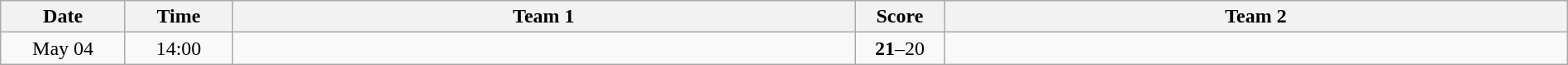<table class="wikitable" width="100%">
<tr>
<th style="width:7%">Date</th>
<th style="width:6%">Time</th>
<th style="width:35%">Team 1</th>
<th style="width:5%">Score</th>
<th style="width:35%">Team 2</th>
</tr>
<tr>
<td style="text-align:center">May 04</td>
<td style="text-align:center">14:00</td>
<td style="text-align:right"><strong></strong></td>
<td style="text-align:center"><strong>21</strong>–20</td>
<td style="text-align:left"></td>
</tr>
</table>
